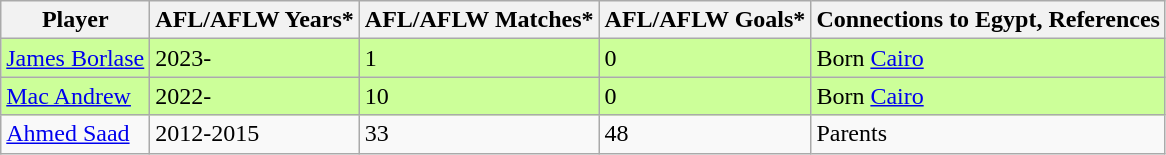<table class="wikitable sortable">
<tr>
<th>Player</th>
<th>AFL/AFLW Years*</th>
<th>AFL/AFLW Matches*</th>
<th>AFL/AFLW Goals*</th>
<th>Connections to Egypt, References</th>
</tr>
<tr bgcolor=#CCFF99>
<td><a href='#'>James Borlase</a></td>
<td>2023-</td>
<td>1</td>
<td>0</td>
<td>Born <a href='#'>Cairo</a></td>
</tr>
<tr bgcolor=#CCFF99>
<td><a href='#'>Mac Andrew</a></td>
<td>2022-</td>
<td>10</td>
<td>0</td>
<td>Born <a href='#'>Cairo</a></td>
</tr>
<tr>
<td><a href='#'>Ahmed Saad</a></td>
<td>2012-2015</td>
<td>33</td>
<td>48</td>
<td>Parents</td>
</tr>
</table>
